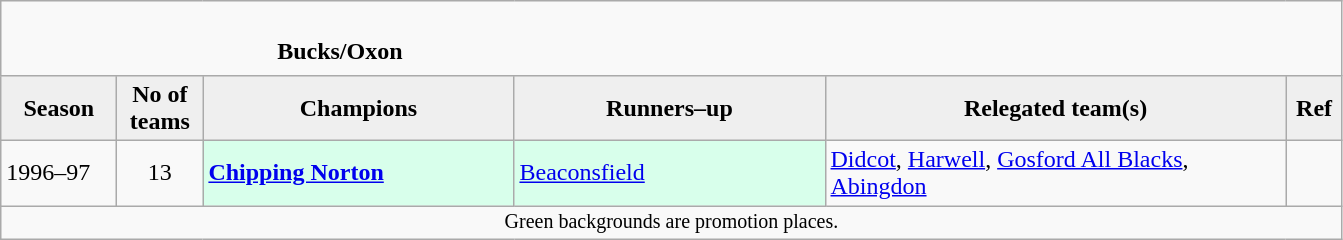<table class="wikitable" style="text-align: left;">
<tr>
<td colspan="11" cellpadding="0" cellspacing="0"><br><table border="0" style="width:100%;" cellpadding="0" cellspacing="0">
<tr>
<td style="width:20%; border:0;"></td>
<td style="border:0;"><strong>Bucks/Oxon</strong></td>
<td style="width:20%; border:0;"></td>
</tr>
</table>
</td>
</tr>
<tr>
<th style="background:#efefef; width:70px;">Season</th>
<th style="background:#efefef; width:50px;">No of teams</th>
<th style="background:#efefef; width:200px;">Champions</th>
<th style="background:#efefef; width:200px;">Runners–up</th>
<th style="background:#efefef; width:300px;">Relegated team(s)</th>
<th style="background:#efefef; width:30px;">Ref</th>
</tr>
<tr align=left>
<td>1996–97</td>
<td style="text-align: center;">13</td>
<td style="background:#d8ffeb;"><strong><a href='#'>Chipping Norton</a></strong></td>
<td style="background:#d8ffeb;"><a href='#'>Beaconsfield</a></td>
<td><a href='#'>Didcot</a>, <a href='#'>Harwell</a>, <a href='#'>Gosford All Blacks</a>, <a href='#'>Abingdon</a></td>
<td></td>
</tr>
<tr>
<td colspan="15"  style="border:0; font-size:smaller; text-align:center;">Green backgrounds are promotion places.</td>
</tr>
</table>
